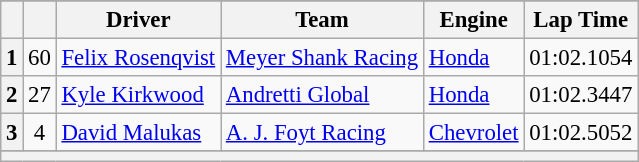<table class="wikitable" style="font-size:95%;">
<tr>
</tr>
<tr>
<th></th>
<th></th>
<th>Driver</th>
<th>Team</th>
<th>Engine</th>
<th>Lap Time</th>
</tr>
<tr>
<th>1</th>
<td align="center">60</td>
<td> <a href='#'>Felix Rosenqvist</a></td>
<td><a href='#'>Meyer Shank Racing</a></td>
<td><a href='#'>Honda</a></td>
<td>01:02.1054</td>
</tr>
<tr>
<th>2</th>
<td align="center">27</td>
<td> <a href='#'>Kyle Kirkwood</a></td>
<td><a href='#'>Andretti Global</a></td>
<td><a href='#'>Honda</a></td>
<td>01:02.3447</td>
</tr>
<tr>
<th>3</th>
<td align="center">4</td>
<td> <a href='#'>David Malukas</a></td>
<td><a href='#'>A. J. Foyt Racing</a></td>
<td><a href='#'>Chevrolet</a></td>
<td>01:02.5052</td>
</tr>
<tr>
</tr>
<tr class="sortbottom">
<th colspan="6"></th>
</tr>
</table>
